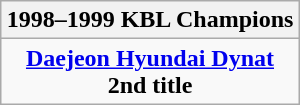<table class=wikitable style="text-align:center; margin:auto">
<tr>
<th>1998–1999 KBL Champions</th>
</tr>
<tr>
<td><strong><a href='#'>Daejeon Hyundai Dynat</a></strong><br><strong>2nd title</strong></td>
</tr>
</table>
